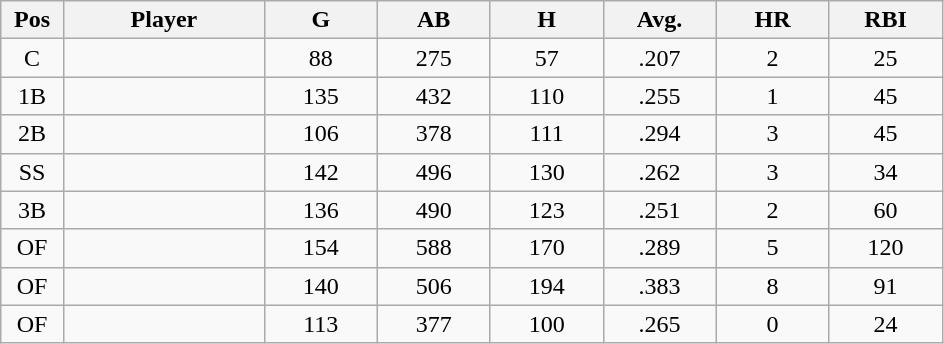<table class="wikitable sortable">
<tr>
<th bgcolor="#DDDDFF" width="5%">Pos</th>
<th bgcolor="#DDDDFF" width="16%">Player</th>
<th bgcolor="#DDDDFF" width="9%">G</th>
<th bgcolor="#DDDDFF" width="9%">AB</th>
<th bgcolor="#DDDDFF" width="9%">H</th>
<th bgcolor="#DDDDFF" width="9%">Avg.</th>
<th bgcolor="#DDDDFF" width="9%">HR</th>
<th bgcolor="#DDDDFF" width="9%">RBI</th>
</tr>
<tr align="center">
<td>C</td>
<td></td>
<td>88</td>
<td>275</td>
<td>57</td>
<td>.207</td>
<td>2</td>
<td>25</td>
</tr>
<tr align="center">
<td>1B</td>
<td></td>
<td>135</td>
<td>432</td>
<td>110</td>
<td>.255</td>
<td>1</td>
<td>45</td>
</tr>
<tr align="center">
<td>2B</td>
<td></td>
<td>106</td>
<td>378</td>
<td>111</td>
<td>.294</td>
<td>3</td>
<td>45</td>
</tr>
<tr align="center">
<td>SS</td>
<td></td>
<td>142</td>
<td>496</td>
<td>130</td>
<td>.262</td>
<td>3</td>
<td>34</td>
</tr>
<tr align="center">
<td>3B</td>
<td></td>
<td>136</td>
<td>490</td>
<td>123</td>
<td>.251</td>
<td>2</td>
<td>60</td>
</tr>
<tr align="center">
<td>OF</td>
<td></td>
<td>154</td>
<td>588</td>
<td>170</td>
<td>.289</td>
<td>5</td>
<td>120</td>
</tr>
<tr align="center">
<td>OF</td>
<td></td>
<td>140</td>
<td>506</td>
<td>194</td>
<td>.383</td>
<td>8</td>
<td>91</td>
</tr>
<tr align="center">
<td>OF</td>
<td></td>
<td>113</td>
<td>377</td>
<td>100</td>
<td>.265</td>
<td>0</td>
<td>24</td>
</tr>
</table>
